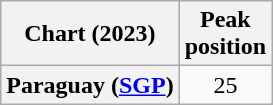<table class="wikitable sortable plainrowheaders" style="text-align:center">
<tr>
<th scope="col">Chart (2023)</th>
<th scope="col">Peak<br>position</th>
</tr>
<tr>
<th scope="row">Paraguay (<a href='#'>SGP</a>)</th>
<td>25</td>
</tr>
</table>
